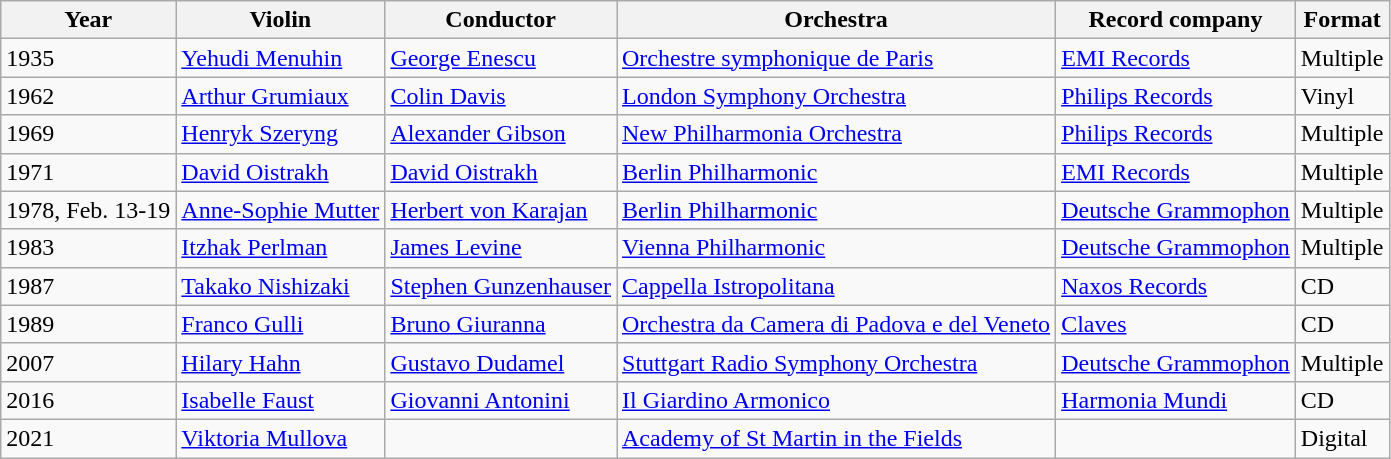<table class="wikitable">
<tr>
<th>Year</th>
<th>Violin</th>
<th>Conductor</th>
<th>Orchestra</th>
<th>Record company</th>
<th>Format</th>
</tr>
<tr>
<td>1935</td>
<td><a href='#'>Yehudi Menuhin</a></td>
<td><a href='#'>George Enescu</a></td>
<td><a href='#'>Orchestre symphonique de Paris</a></td>
<td><a href='#'>EMI Records</a></td>
<td>Multiple</td>
</tr>
<tr>
<td>1962</td>
<td><a href='#'>Arthur Grumiaux</a></td>
<td><a href='#'>Colin Davis</a></td>
<td><a href='#'>London Symphony Orchestra</a></td>
<td><a href='#'>Philips Records</a></td>
<td>Vinyl</td>
</tr>
<tr>
<td>1969</td>
<td><a href='#'>Henryk Szeryng</a></td>
<td><a href='#'>Alexander Gibson</a></td>
<td><a href='#'>New Philharmonia Orchestra</a></td>
<td><a href='#'>Philips Records</a></td>
<td>Multiple</td>
</tr>
<tr>
<td>1971</td>
<td><a href='#'>David Oistrakh</a></td>
<td><a href='#'>David Oistrakh</a></td>
<td><a href='#'>Berlin Philharmonic</a></td>
<td><a href='#'>EMI Records</a></td>
<td>Multiple</td>
</tr>
<tr>
<td>1978, Feb. 13-19</td>
<td><a href='#'>Anne-Sophie Mutter</a></td>
<td><a href='#'>Herbert von Karajan</a></td>
<td><a href='#'>Berlin Philharmonic</a></td>
<td><a href='#'>Deutsche Grammophon</a></td>
<td>Multiple</td>
</tr>
<tr>
<td>1983</td>
<td><a href='#'>Itzhak Perlman</a></td>
<td><a href='#'>James Levine</a></td>
<td><a href='#'>Vienna Philharmonic</a></td>
<td><a href='#'>Deutsche Grammophon</a></td>
<td>Multiple</td>
</tr>
<tr>
<td>1987</td>
<td><a href='#'>Takako Nishizaki</a></td>
<td><a href='#'>Stephen Gunzenhauser</a></td>
<td><a href='#'>Cappella Istropolitana</a></td>
<td><a href='#'>Naxos Records</a></td>
<td>CD</td>
</tr>
<tr>
<td>1989</td>
<td><a href='#'>Franco Gulli</a></td>
<td><a href='#'>Bruno Giuranna</a></td>
<td><a href='#'>Orchestra da Camera di Padova e del Veneto</a></td>
<td><a href='#'>Claves</a></td>
<td>CD</td>
</tr>
<tr>
<td>2007</td>
<td><a href='#'>Hilary Hahn</a></td>
<td><a href='#'>Gustavo Dudamel</a></td>
<td><a href='#'>Stuttgart Radio Symphony Orchestra</a></td>
<td><a href='#'>Deutsche Grammophon</a></td>
<td>Multiple</td>
</tr>
<tr>
<td>2016</td>
<td><a href='#'>Isabelle Faust</a></td>
<td><a href='#'>Giovanni Antonini</a></td>
<td><a href='#'>Il Giardino Armonico</a></td>
<td><a href='#'>Harmonia Mundi</a></td>
<td>CD</td>
</tr>
<tr>
<td>2021</td>
<td><a href='#'>Viktoria Mullova</a></td>
<td></td>
<td><a href='#'>Academy of St Martin in the Fields</a></td>
<td></td>
<td>Digital</td>
</tr>
</table>
